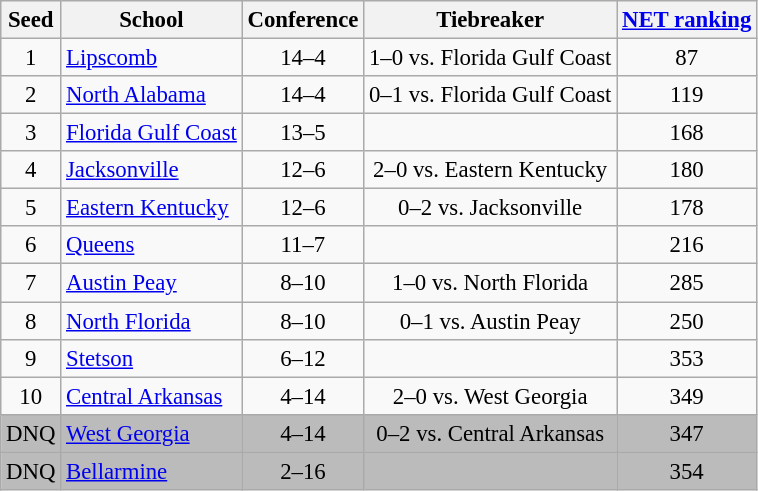<table class="wikitable sortable" style="white-space:nowrap; font-size:95%; text-align:center">
<tr>
<th>Seed</th>
<th>School</th>
<th>Conference</th>
<th>Tiebreaker</th>
<th><a href='#'>NET ranking</a></th>
</tr>
<tr>
<td>1</td>
<td align="left"><a href='#'>Lipscomb</a></td>
<td>14–4</td>
<td>1–0 vs. Florida Gulf Coast</td>
<td>87</td>
</tr>
<tr>
<td>2</td>
<td align="left"><a href='#'>North Alabama</a></td>
<td>14–4</td>
<td>0–1 vs. Florida Gulf Coast</td>
<td>119</td>
</tr>
<tr>
<td>3</td>
<td align="left"><a href='#'>Florida Gulf Coast</a></td>
<td>13–5</td>
<td></td>
<td>168</td>
</tr>
<tr>
<td>4</td>
<td align="left"><a href='#'>Jacksonville</a></td>
<td>12–6</td>
<td>2–0 vs. Eastern Kentucky</td>
<td>180</td>
</tr>
<tr>
<td>5</td>
<td align="left"><a href='#'>Eastern Kentucky</a></td>
<td>12–6</td>
<td>0–2 vs. Jacksonville</td>
<td>178</td>
</tr>
<tr>
<td>6</td>
<td align="left"><a href='#'>Queens</a></td>
<td>11–7</td>
<td></td>
<td>216</td>
</tr>
<tr>
<td>7</td>
<td align="left"><a href='#'>Austin Peay</a></td>
<td>8–10</td>
<td>1–0 vs. North Florida</td>
<td>285</td>
</tr>
<tr>
<td>8</td>
<td align="left"><a href='#'>North Florida</a></td>
<td>8–10</td>
<td>0–1 vs. Austin Peay</td>
<td>250</td>
</tr>
<tr>
<td>9</td>
<td align="left"><a href='#'>Stetson</a></td>
<td>6–12</td>
<td></td>
<td>353</td>
</tr>
<tr>
<td>10</td>
<td align="left"><a href='#'>Central Arkansas</a></td>
<td>4–14</td>
<td>2–0 vs. West Georgia</td>
<td>349</td>
</tr>
<tr bgcolor="#bbbbbb">
<td>DNQ</td>
<td align="left"><a href='#'>West Georgia</a></td>
<td>4–14</td>
<td>0–2 vs. Central Arkansas</td>
<td>347</td>
</tr>
<tr bgcolor="#bbbbbb">
<td>DNQ</td>
<td align="left"><a href='#'>Bellarmine</a></td>
<td>2–16</td>
<td></td>
<td>354</td>
</tr>
</table>
